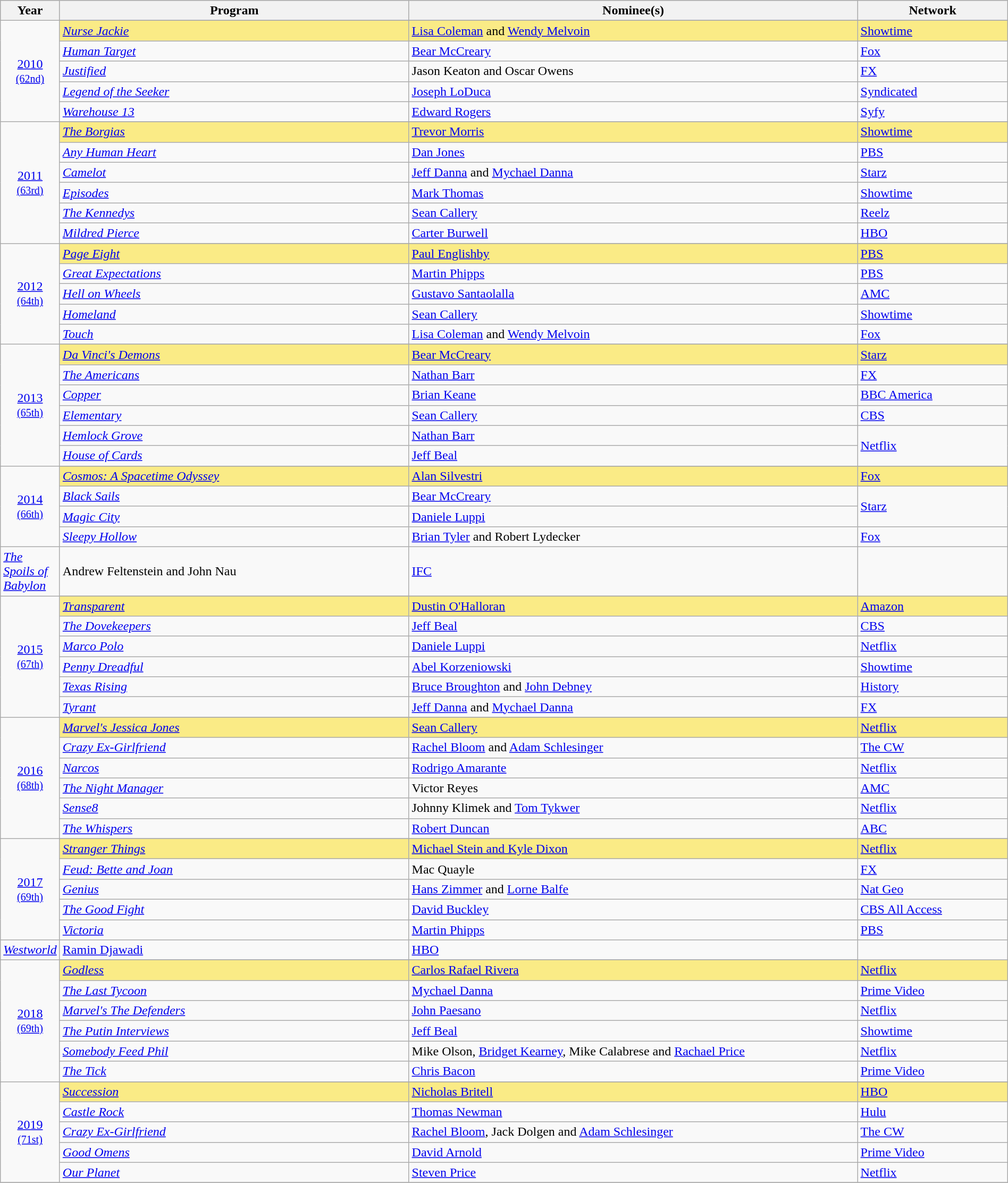<table class="wikitable" style="width:100%">
<tr bgcolor="#bebebe">
<th width="5%">Year</th>
<th width="35%">Program</th>
<th width="45%">Nominee(s)</th>
<th width="15%">Network</th>
</tr>
<tr>
<td rowspan=6 style="text-align:center"><a href='#'>2010</a><br><small><a href='#'>(62nd)</a></small><br></td>
</tr>
<tr style="background:#FAEB86">
<td><em><a href='#'>Nurse Jackie</a></em></td>
<td><a href='#'>Lisa Coleman</a> and <a href='#'>Wendy Melvoin</a></td>
<td><a href='#'>Showtime</a></td>
</tr>
<tr>
<td><em><a href='#'>Human Target</a></em></td>
<td><a href='#'>Bear McCreary</a></td>
<td><a href='#'>Fox</a></td>
</tr>
<tr>
<td><em><a href='#'>Justified</a></em></td>
<td>Jason Keaton and Oscar Owens</td>
<td><a href='#'>FX</a></td>
</tr>
<tr>
<td><em><a href='#'>Legend of the Seeker</a></em> </td>
<td><a href='#'>Joseph LoDuca</a></td>
<td><a href='#'>Syndicated</a></td>
</tr>
<tr>
<td><em><a href='#'>Warehouse 13</a></em></td>
<td><a href='#'>Edward Rogers</a></td>
<td><a href='#'>Syfy</a></td>
</tr>
<tr>
<td rowspan=7 style="text-align:center"><a href='#'>2011</a><br><small><a href='#'>(63rd)</a></small><br></td>
</tr>
<tr style="background:#FAEB86">
<td><em><a href='#'>The Borgias</a></em></td>
<td><a href='#'>Trevor Morris</a></td>
<td><a href='#'>Showtime</a></td>
</tr>
<tr>
<td><em><a href='#'>Any Human Heart</a></em></td>
<td><a href='#'>Dan Jones</a></td>
<td><a href='#'>PBS</a></td>
</tr>
<tr>
<td><em><a href='#'>Camelot</a></em></td>
<td><a href='#'>Jeff Danna</a> and <a href='#'>Mychael Danna</a></td>
<td><a href='#'>Starz</a></td>
</tr>
<tr>
<td><em><a href='#'>Episodes</a></em></td>
<td><a href='#'>Mark Thomas</a></td>
<td><a href='#'>Showtime</a></td>
</tr>
<tr>
<td><em><a href='#'>The Kennedys</a></em></td>
<td><a href='#'>Sean Callery</a></td>
<td><a href='#'>Reelz</a></td>
</tr>
<tr>
<td><em><a href='#'>Mildred Pierce</a></em></td>
<td><a href='#'>Carter Burwell</a></td>
<td><a href='#'>HBO</a></td>
</tr>
<tr>
<td rowspan=6 style="text-align:center"><a href='#'>2012</a><br><small><a href='#'>(64th)</a></small><br></td>
</tr>
<tr style="background:#FAEB86">
<td><em><a href='#'>Page Eight</a></em></td>
<td><a href='#'>Paul Englishby</a></td>
<td><a href='#'>PBS</a></td>
</tr>
<tr>
<td><em><a href='#'>Great Expectations</a></em></td>
<td><a href='#'>Martin Phipps</a></td>
<td><a href='#'>PBS</a></td>
</tr>
<tr>
<td><em><a href='#'>Hell on Wheels</a></em></td>
<td><a href='#'>Gustavo Santaolalla</a></td>
<td><a href='#'>AMC</a></td>
</tr>
<tr>
<td><em><a href='#'>Homeland</a></em></td>
<td><a href='#'>Sean Callery</a></td>
<td><a href='#'>Showtime</a></td>
</tr>
<tr>
<td><em><a href='#'>Touch</a></em></td>
<td><a href='#'>Lisa Coleman</a> and <a href='#'>Wendy Melvoin</a></td>
<td><a href='#'>Fox</a></td>
</tr>
<tr>
<td rowspan=7 style="text-align:center"><a href='#'>2013</a><br><small><a href='#'>(65th)</a></small><br></td>
</tr>
<tr style="background:#FAEB86">
<td><em><a href='#'>Da Vinci's Demons</a></em></td>
<td><a href='#'>Bear McCreary</a></td>
<td><a href='#'>Starz</a></td>
</tr>
<tr>
<td><em><a href='#'>The Americans</a></em></td>
<td><a href='#'>Nathan Barr</a></td>
<td><a href='#'>FX</a></td>
</tr>
<tr>
<td><em><a href='#'>Copper</a></em></td>
<td><a href='#'>Brian Keane</a></td>
<td><a href='#'>BBC America</a></td>
</tr>
<tr>
<td><em><a href='#'>Elementary</a></em></td>
<td><a href='#'>Sean Callery</a></td>
<td><a href='#'>CBS</a></td>
</tr>
<tr>
<td><em><a href='#'>Hemlock Grove</a></em></td>
<td><a href='#'>Nathan Barr</a></td>
<td rowspan=2><a href='#'>Netflix</a></td>
</tr>
<tr>
<td><em><a href='#'>House of Cards</a></em></td>
<td><a href='#'>Jeff Beal</a></td>
</tr>
<tr>
<td rowspan=6 style="text-align:center"><a href='#'>2014</a><br><small><a href='#'>(66th)</a></small><br></td>
</tr>
<tr>
</tr>
<tr style="background:#FAEB86">
<td><em><a href='#'>Cosmos: A Spacetime Odyssey</a></em></td>
<td><a href='#'>Alan Silvestri</a></td>
<td><a href='#'>Fox</a></td>
</tr>
<tr>
<td><em><a href='#'>Black Sails</a></em></td>
<td><a href='#'>Bear McCreary</a></td>
<td rowspan=2><a href='#'>Starz</a></td>
</tr>
<tr>
<td><em><a href='#'>Magic City</a></em></td>
<td><a href='#'>Daniele Luppi</a></td>
</tr>
<tr>
<td><em><a href='#'>Sleepy Hollow</a></em></td>
<td><a href='#'>Brian Tyler</a> and Robert Lydecker</td>
<td><a href='#'>Fox</a></td>
</tr>
<tr>
<td><em><a href='#'>The Spoils of Babylon</a></em></td>
<td>Andrew Feltenstein and John Nau</td>
<td><a href='#'>IFC</a></td>
</tr>
<tr>
<td rowspan=7 style="text-align:center"><a href='#'>2015</a><br><small><a href='#'>(67th)</a></small><br></td>
</tr>
<tr style="background:#FAEB86">
<td><em><a href='#'>Transparent</a></em></td>
<td><a href='#'>Dustin O'Halloran</a></td>
<td><a href='#'>Amazon</a></td>
</tr>
<tr>
<td><em><a href='#'>The Dovekeepers</a></em></td>
<td><a href='#'>Jeff Beal</a></td>
<td><a href='#'>CBS</a></td>
</tr>
<tr>
<td><em><a href='#'>Marco Polo</a></em></td>
<td><a href='#'>Daniele Luppi</a></td>
<td><a href='#'>Netflix</a></td>
</tr>
<tr>
<td><em><a href='#'>Penny Dreadful</a></em></td>
<td><a href='#'>Abel Korzeniowski</a></td>
<td><a href='#'>Showtime</a></td>
</tr>
<tr>
<td><em><a href='#'>Texas Rising</a></em></td>
<td><a href='#'>Bruce Broughton</a> and <a href='#'>John Debney</a></td>
<td><a href='#'>History</a></td>
</tr>
<tr>
<td><em><a href='#'>Tyrant</a></em></td>
<td><a href='#'>Jeff Danna</a> and <a href='#'>Mychael Danna</a></td>
<td><a href='#'>FX</a></td>
</tr>
<tr>
<td rowspan=7 style="text-align:center"><a href='#'>2016</a><br><small><a href='#'>(68th)</a></small><br></td>
</tr>
<tr style="background:#FAEB86">
<td><em><a href='#'>Marvel's Jessica Jones</a></em></td>
<td><a href='#'>Sean Callery</a></td>
<td><a href='#'>Netflix</a></td>
</tr>
<tr>
<td><em><a href='#'>Crazy Ex-Girlfriend</a></em></td>
<td><a href='#'>Rachel Bloom</a> and <a href='#'>Adam Schlesinger</a></td>
<td><a href='#'>The CW</a></td>
</tr>
<tr>
<td><em><a href='#'>Narcos</a></em></td>
<td><a href='#'>Rodrigo Amarante</a></td>
<td><a href='#'>Netflix</a></td>
</tr>
<tr>
<td><em><a href='#'>The Night Manager</a></em></td>
<td>Victor Reyes</td>
<td><a href='#'>AMC</a></td>
</tr>
<tr>
<td><em><a href='#'>Sense8</a></em></td>
<td>Johnny Klimek and <a href='#'>Tom Tykwer</a></td>
<td><a href='#'>Netflix</a></td>
</tr>
<tr>
<td><em><a href='#'>The Whispers</a></em></td>
<td><a href='#'>Robert Duncan</a></td>
<td><a href='#'>ABC</a></td>
</tr>
<tr>
<td rowspan=7 style="text-align:center"><a href='#'>2017</a><br><small><a href='#'>(69th)</a></small><br></td>
</tr>
<tr>
</tr>
<tr style="background:#FAEB86">
<td><em><a href='#'>Stranger Things</a></em></td>
<td><a href='#'>Michael Stein and Kyle Dixon</a></td>
<td><a href='#'>Netflix</a></td>
</tr>
<tr>
<td><em><a href='#'>Feud: Bette and Joan</a></em></td>
<td>Mac Quayle</td>
<td><a href='#'>FX</a></td>
</tr>
<tr>
<td><em><a href='#'>Genius</a></em></td>
<td><a href='#'>Hans Zimmer</a> and <a href='#'>Lorne Balfe</a></td>
<td><a href='#'>Nat Geo</a></td>
</tr>
<tr>
<td><em><a href='#'>The Good Fight</a></em></td>
<td><a href='#'>David Buckley</a></td>
<td><a href='#'>CBS All Access</a></td>
</tr>
<tr>
<td><em><a href='#'>Victoria</a></em></td>
<td><a href='#'>Martin Phipps</a></td>
<td><a href='#'>PBS</a></td>
</tr>
<tr>
<td><em><a href='#'>Westworld</a></em></td>
<td><a href='#'>Ramin Djawadi</a></td>
<td><a href='#'>HBO</a></td>
</tr>
<tr>
<td rowspan=7 style="text-align:center"><a href='#'>2018</a><br><small><a href='#'>(69th)</a></small><br></td>
</tr>
<tr style="background:#FAEB86">
<td><em><a href='#'>Godless</a></em></td>
<td><a href='#'>Carlos Rafael Rivera</a></td>
<td><a href='#'>Netflix</a></td>
</tr>
<tr>
<td><em><a href='#'>The Last Tycoon</a></em></td>
<td><a href='#'>Mychael Danna</a></td>
<td><a href='#'>Prime Video</a></td>
</tr>
<tr>
<td><em><a href='#'>Marvel's The Defenders</a></em></td>
<td><a href='#'>John Paesano</a></td>
<td><a href='#'>Netflix</a></td>
</tr>
<tr>
<td><em><a href='#'>The Putin Interviews</a></em></td>
<td><a href='#'>Jeff Beal</a></td>
<td><a href='#'>Showtime</a></td>
</tr>
<tr>
<td><em><a href='#'>Somebody Feed Phil</a></em></td>
<td>Mike Olson, <a href='#'>Bridget Kearney</a>, Mike Calabrese and <a href='#'>Rachael Price</a></td>
<td><a href='#'>Netflix</a></td>
</tr>
<tr>
<td><em><a href='#'>The Tick</a></em></td>
<td><a href='#'>Chris Bacon</a></td>
<td><a href='#'>Prime Video</a></td>
</tr>
<tr>
<td rowspan=6 style="text-align:center"><a href='#'>2019</a><br><small><a href='#'>(71st)</a></small><br></td>
</tr>
<tr style="background:#FAEB86">
<td><em><a href='#'>Succession</a></em></td>
<td><a href='#'>Nicholas Britell</a></td>
<td><a href='#'>HBO</a></td>
</tr>
<tr>
<td><em><a href='#'>Castle Rock</a></em></td>
<td><a href='#'>Thomas Newman</a></td>
<td><a href='#'>Hulu</a></td>
</tr>
<tr>
<td><em><a href='#'>Crazy Ex-Girlfriend</a></em></td>
<td><a href='#'>Rachel Bloom</a>, Jack Dolgen and <a href='#'>Adam Schlesinger</a></td>
<td><a href='#'>The CW</a></td>
</tr>
<tr>
<td><em><a href='#'>Good Omens</a></em></td>
<td><a href='#'>David Arnold</a></td>
<td><a href='#'>Prime Video</a></td>
</tr>
<tr>
<td><em><a href='#'>Our Planet</a></em></td>
<td><a href='#'>Steven Price</a></td>
<td><a href='#'>Netflix</a></td>
</tr>
<tr>
</tr>
</table>
